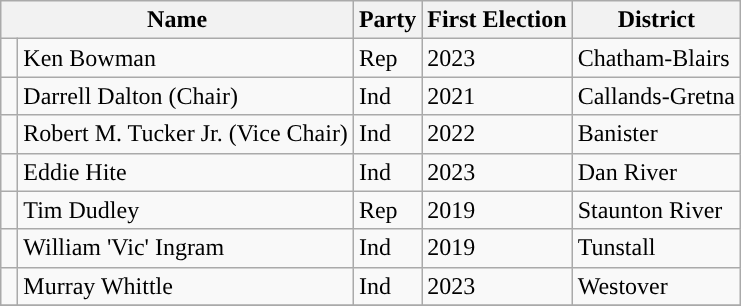<table class=wikitable>
<tr>
<th colspan=2 align=center>Name</th>
<th valign=bottom>Party</th>
<th valign=bottom>First Election</th>
<th valign=bottom>District</th>
</tr>
<tr>
<td style="background-color:"> </td>
<td>Ken Bowman</td>
<td>Rep</td>
<td>2023</td>
<td>Chatham-Blairs</td>
</tr>
<tr>
<td style="background-color:"> </td>
<td>Darrell Dalton (Chair)</td>
<td>Ind</td>
<td>2021</td>
<td>Callands-Gretna</td>
</tr>
<tr>
<td style="background-color:"> </td>
<td>Robert M. Tucker Jr. (Vice Chair)</td>
<td>Ind</td>
<td>2022</td>
<td>Banister</td>
</tr>
<tr>
<td style="background-color:"> </td>
<td>Eddie Hite</td>
<td>Ind</td>
<td>2023</td>
<td>Dan River</td>
</tr>
<tr>
<td style="background-color:"> </td>
<td>Tim Dudley</td>
<td>Rep</td>
<td>2019</td>
<td>Staunton River</td>
</tr>
<tr>
<td style="background-color:{{"> </td>
<td>William 'Vic' Ingram</td>
<td>Ind</td>
<td>2019</td>
<td>Tunstall</td>
</tr>
<tr>
<td style="background-color:"> </td>
<td>Murray Whittle</td>
<td>Ind</td>
<td>2023</td>
<td>Westover</td>
</tr>
<tr>
</tr>
</table>
